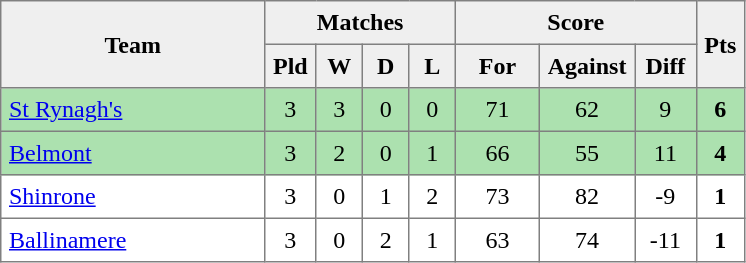<table style=border-collapse:collapse border=1 cellspacing=0 cellpadding=5>
<tr align=center bgcolor=#efefef>
<th rowspan=2 width=165>Team</th>
<th colspan=4>Matches</th>
<th colspan=3>Score</th>
<th rowspan=2width=20>Pts</th>
</tr>
<tr align=center bgcolor=#efefef>
<th width=20>Pld</th>
<th width=20>W</th>
<th width=20>D</th>
<th width=20>L</th>
<th width=45>For</th>
<th width=45>Against</th>
<th width=30>Diff</th>
</tr>
<tr align=center style="background:#ACE1AF;">
<td style="text-align:left;"><a href='#'>St Rynagh's</a></td>
<td>3</td>
<td>3</td>
<td>0</td>
<td>0</td>
<td>71</td>
<td>62</td>
<td>9</td>
<td><strong>6</strong></td>
</tr>
<tr align=center style="background:#ACE1AF;">
<td style="text-align:left;"><a href='#'>Belmont</a></td>
<td>3</td>
<td>2</td>
<td>0</td>
<td>1</td>
<td>66</td>
<td>55</td>
<td>11</td>
<td><strong>4</strong></td>
</tr>
<tr align=center>
<td style="text-align:left;"><a href='#'>Shinrone</a></td>
<td>3</td>
<td>0</td>
<td>1</td>
<td>2</td>
<td>73</td>
<td>82</td>
<td>-9</td>
<td><strong>1</strong></td>
</tr>
<tr align=center>
<td style="text-align:left;"><a href='#'>Ballinamere</a></td>
<td>3</td>
<td>0</td>
<td>2</td>
<td>1</td>
<td>63</td>
<td>74</td>
<td>-11</td>
<td><strong>1</strong></td>
</tr>
</table>
